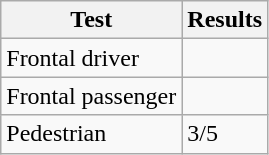<table class="wikitable">
<tr>
<th>Test</th>
<th>Results</th>
</tr>
<tr>
<td>Frontal driver</td>
<td></td>
</tr>
<tr>
<td>Frontal passenger</td>
<td></td>
</tr>
<tr>
<td>Pedestrian</td>
<td>3/5</td>
</tr>
</table>
